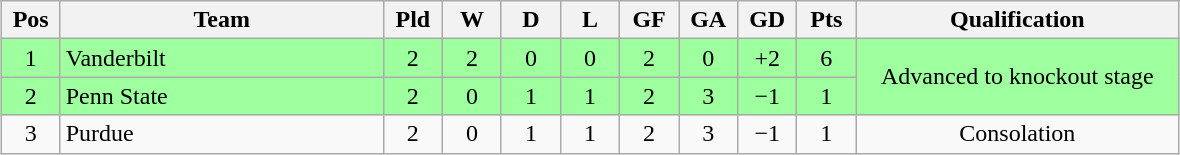<table class="wikitable" style="text-align:center; margin: 1em auto">
<tr>
<th style="width:2em">Pos</th>
<th style="width:13em">Team</th>
<th style="width:2em">Pld</th>
<th style="width:2em">W</th>
<th style="width:2em">D</th>
<th style="width:2em">L</th>
<th style="width:2em">GF</th>
<th style="width:2em">GA</th>
<th style="width:2em">GD</th>
<th style="width:2em">Pts</th>
<th style="width:13em">Qualification</th>
</tr>
<tr bgcolor="#9eff9e">
<td>1</td>
<td style="text-align:left">Vanderbilt</td>
<td>2</td>
<td>2</td>
<td>0</td>
<td>0</td>
<td>2</td>
<td>0</td>
<td>+2</td>
<td>6</td>
<td rowspan="2">Advanced to knockout stage</td>
</tr>
<tr bgcolor="#9eff9e">
<td>2</td>
<td style="text-align:left">Penn State</td>
<td>2</td>
<td>0</td>
<td>1</td>
<td>1</td>
<td>2</td>
<td>3</td>
<td>−1</td>
<td>1</td>
</tr>
<tr>
<td>3</td>
<td style="text-align:left">Purdue</td>
<td>2</td>
<td>0</td>
<td>1</td>
<td>1</td>
<td>2</td>
<td>3</td>
<td>−1</td>
<td>1</td>
<td>Consolation</td>
</tr>
</table>
